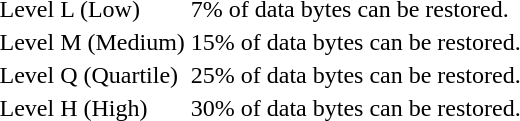<table>
<tr>
<td>Level L (Low)</td>
<td>7% of data bytes can be restored.</td>
</tr>
<tr>
<td>Level M (Medium)</td>
<td>15% of data bytes can be restored.</td>
</tr>
<tr>
<td>Level Q (Quartile)</td>
<td>25% of data bytes can be restored.</td>
</tr>
<tr>
<td>Level H (High)</td>
<td>30% of data bytes can be restored.</td>
</tr>
</table>
